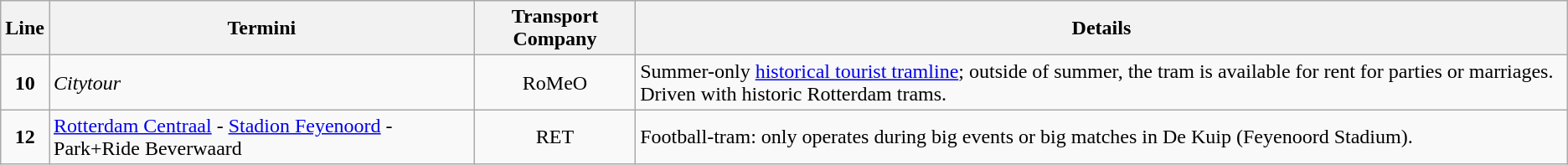<table class="wikitable">
<tr>
<th>Line</th>
<th>Termini</th>
<th>Transport Company</th>
<th>Details</th>
</tr>
<tr>
<td style="text-align:center;"><strong><span> 10 </span></strong></td>
<td><em>Citytour</em></td>
<td style="text-align:center;">RoMeO</td>
<td>Summer-only <a href='#'>historical tourist tramline</a>; outside of summer, the tram is available for rent for parties or marriages. Driven with historic Rotterdam trams.</td>
</tr>
<tr>
<td style="text-align:center;"><strong><span> 12 </span></strong></td>
<td><a href='#'>Rotterdam Centraal</a> - <a href='#'>Stadion Feyenoord</a> - Park+Ride Beverwaard</td>
<td style="text-align:center;">RET</td>
<td>Football-tram: only operates during big events or big matches in De Kuip (Feyenoord Stadium).</td>
</tr>
</table>
